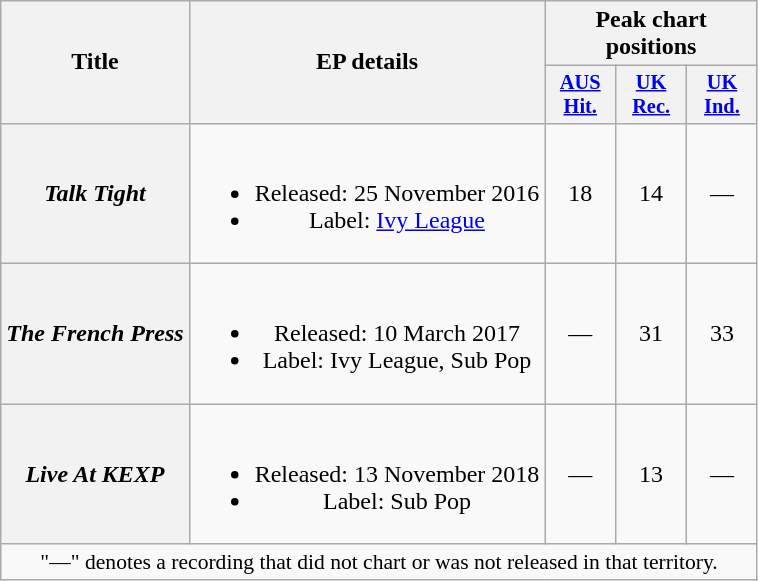<table class="wikitable plainrowheaders" style="text-align:center;" border="1">
<tr>
<th scope="col" rowspan="2">Title</th>
<th scope="col" rowspan="2">EP details</th>
<th scope="col" colspan="3">Peak chart positions</th>
</tr>
<tr>
<th scope="col" style="width:3em;font-size:85%;"><a href='#'>AUS<br>Hit.</a><br></th>
<th scope="col" style="width:3em;font-size:85%;"><a href='#'>UK<br>Rec.</a><br></th>
<th scope="col" style="width:3em;font-size:85%;"><a href='#'>UK<br>Ind.</a><br></th>
</tr>
<tr>
<th scope="row"><em>Talk Tight</em></th>
<td><br><ul><li>Released: 25 November 2016</li><li>Label: <a href='#'>Ivy League</a></li></ul></td>
<td>18</td>
<td>14</td>
<td>—</td>
</tr>
<tr>
<th scope="row"><em>The French Press</em></th>
<td><br><ul><li>Released: 10 March 2017</li><li>Label: Ivy League, Sub Pop</li></ul></td>
<td>—</td>
<td>31</td>
<td>33</td>
</tr>
<tr>
<th scope="row"><em>Live At KEXP</em></th>
<td><br><ul><li>Released: 13 November 2018</li><li>Label: Sub Pop</li></ul></td>
<td>—</td>
<td>13</td>
<td>—</td>
</tr>
<tr>
<td colspan="14" style="font-size:90%">"—" denotes a recording that did not chart or was not released in that territory.</td>
</tr>
</table>
